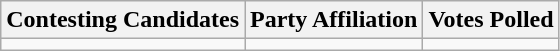<table class="wikitable sortable">
<tr>
<th>Contesting Candidates</th>
<th>Party Affiliation</th>
<th>Votes Polled</th>
</tr>
<tr>
<td></td>
<td></td>
<td></td>
</tr>
</table>
